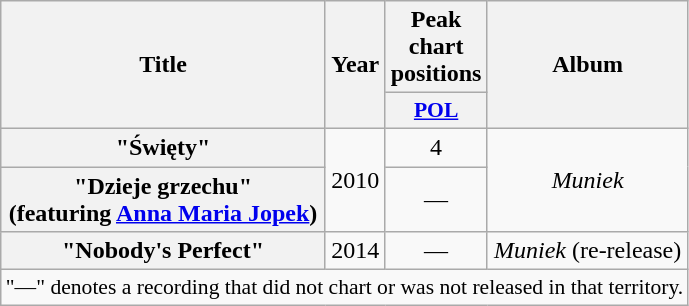<table class="wikitable plainrowheaders" style="text-align:center;">
<tr>
<th scope="col" rowspan="2">Title</th>
<th scope="col" rowspan="2">Year</th>
<th scope="col">Peak chart positions</th>
<th scope="col" rowspan="2">Album</th>
</tr>
<tr>
<th scope="col" style="width:3em;font-size:90%;"><a href='#'>POL</a><br></th>
</tr>
<tr>
<th scope="row">"Święty"</th>
<td rowspan=2>2010</td>
<td>4</td>
<td rowspan=2><em>Muniek</em></td>
</tr>
<tr>
<th scope="row">"Dzieje grzechu"<br>(featuring <a href='#'>Anna Maria Jopek</a>)</th>
<td>—</td>
</tr>
<tr>
<th scope="row">"Nobody's Perfect"</th>
<td>2014</td>
<td>—</td>
<td><em>Muniek</em> (re-release)</td>
</tr>
<tr>
<td colspan="20" style="font-size:90%">"—" denotes a recording that did not chart or was not released in that territory.</td>
</tr>
</table>
